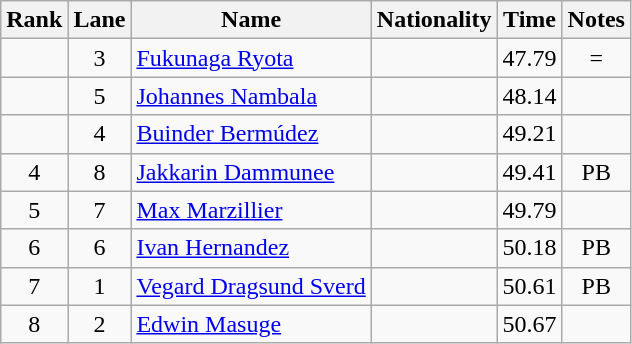<table class='wikitable sortable'  style='text-align:center'>
<tr>
<th>Rank</th>
<th>Lane</th>
<th>Name</th>
<th>Nationality</th>
<th>Time</th>
<th>Notes</th>
</tr>
<tr>
<td></td>
<td>3</td>
<td align=left><a href='#'>Fukunaga Ryota  </a></td>
<td align=left></td>
<td>47.79</td>
<td>=</td>
</tr>
<tr>
<td></td>
<td>5</td>
<td align=left><a href='#'>Johannes  Nambala</a></td>
<td align=left></td>
<td>48.14</td>
<td></td>
</tr>
<tr>
<td></td>
<td>4</td>
<td align=left><a href='#'>Buinder Bermúdez</a></td>
<td align=left></td>
<td>49.21</td>
<td></td>
</tr>
<tr>
<td>4</td>
<td>8</td>
<td align=left><a href='#'>Jakkarin  Dammunee</a></td>
<td align=left></td>
<td>49.41</td>
<td>PB</td>
</tr>
<tr>
<td>5</td>
<td>7</td>
<td align=left><a href='#'>Max Marzillier</a></td>
<td align=left></td>
<td>49.79</td>
<td></td>
</tr>
<tr>
<td>6</td>
<td>6</td>
<td align=left><a href='#'>Ivan Hernandez</a></td>
<td align=left></td>
<td>50.18</td>
<td>PB</td>
</tr>
<tr>
<td>7</td>
<td>1</td>
<td align=left><a href='#'>Vegard Dragsund Sverd</a></td>
<td align=left></td>
<td>50.61</td>
<td>PB</td>
</tr>
<tr>
<td>8</td>
<td>2</td>
<td align=left><a href='#'>Edwin Masuge</a></td>
<td align=left></td>
<td>50.67</td>
<td></td>
</tr>
</table>
